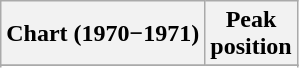<table class="wikitable sortable plainrowheaders" style="text-align:center">
<tr>
<th scope="col">Chart (1970−1971)</th>
<th scope="col">Peak<br>position</th>
</tr>
<tr>
</tr>
<tr>
</tr>
</table>
